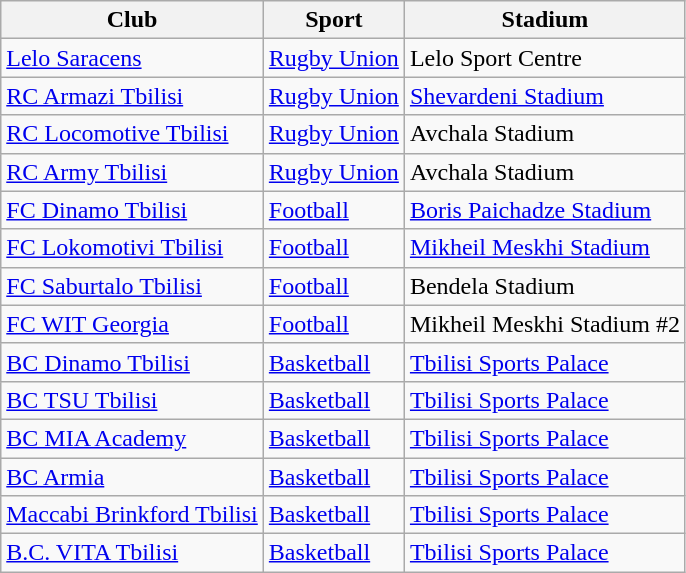<table class="wikitable">
<tr>
<th>Club</th>
<th>Sport</th>
<th>Stadium</th>
</tr>
<tr>
<td><a href='#'>Lelo Saracens</a></td>
<td><a href='#'>Rugby Union</a></td>
<td>Lelo Sport Centre</td>
</tr>
<tr>
<td><a href='#'>RC Armazi Tbilisi</a></td>
<td><a href='#'>Rugby Union</a></td>
<td><a href='#'>Shevardeni Stadium</a></td>
</tr>
<tr>
<td><a href='#'>RC Locomotive Tbilisi</a></td>
<td><a href='#'>Rugby Union</a></td>
<td>Avchala Stadium</td>
</tr>
<tr>
<td><a href='#'>RC Army Tbilisi</a></td>
<td><a href='#'>Rugby Union</a></td>
<td>Avchala Stadium</td>
</tr>
<tr>
<td><a href='#'>FC Dinamo Tbilisi</a></td>
<td><a href='#'>Football</a></td>
<td><a href='#'>Boris Paichadze Stadium</a></td>
</tr>
<tr>
<td><a href='#'>FC Lokomotivi Tbilisi</a></td>
<td><a href='#'>Football</a></td>
<td><a href='#'>Mikheil Meskhi Stadium</a></td>
</tr>
<tr>
<td><a href='#'>FC Saburtalo Tbilisi</a></td>
<td><a href='#'>Football</a></td>
<td>Bendela Stadium</td>
</tr>
<tr>
<td><a href='#'>FC WIT Georgia</a></td>
<td><a href='#'>Football</a></td>
<td>Mikheil Meskhi Stadium #2</td>
</tr>
<tr>
<td><a href='#'>BC Dinamo Tbilisi</a></td>
<td><a href='#'>Basketball</a></td>
<td><a href='#'>Tbilisi Sports Palace</a></td>
</tr>
<tr>
<td><a href='#'>BC TSU Tbilisi</a></td>
<td><a href='#'>Basketball</a></td>
<td><a href='#'>Tbilisi Sports Palace</a></td>
</tr>
<tr>
<td><a href='#'>BC MIA Academy</a></td>
<td><a href='#'>Basketball</a></td>
<td><a href='#'>Tbilisi Sports Palace</a></td>
</tr>
<tr>
<td><a href='#'>BC Armia</a></td>
<td><a href='#'>Basketball</a></td>
<td><a href='#'>Tbilisi Sports Palace</a></td>
</tr>
<tr>
<td><a href='#'>Maccabi Brinkford Tbilisi</a></td>
<td><a href='#'>Basketball</a></td>
<td><a href='#'>Tbilisi Sports Palace</a></td>
</tr>
<tr>
<td><a href='#'>B.C. VITA Tbilisi</a></td>
<td><a href='#'>Basketball</a></td>
<td><a href='#'>Tbilisi Sports Palace</a></td>
</tr>
</table>
